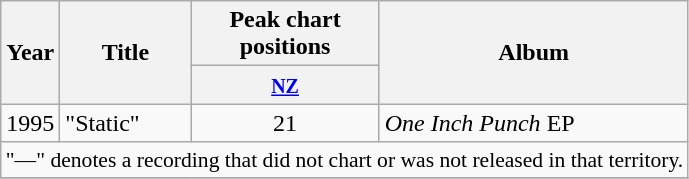<table class="wikitable plainrowheaders">
<tr>
<th rowspan="2"  width="1em">Year</th>
<th rowspan="2">Title</th>
<th>Peak chart<br>positions</th>
<th rowspan="2">Album</th>
</tr>
<tr>
<th><small><a href='#'>NZ</a></small></th>
</tr>
<tr>
<td>1995</td>
<td>"Static"</td>
<td align="center">21</td>
<td><em>One Inch Punch</em> EP</td>
</tr>
<tr>
<td colspan="4" style="font-size:90%" align="center">"—" denotes a recording that did not chart or was not released in that territory.</td>
</tr>
<tr>
</tr>
</table>
